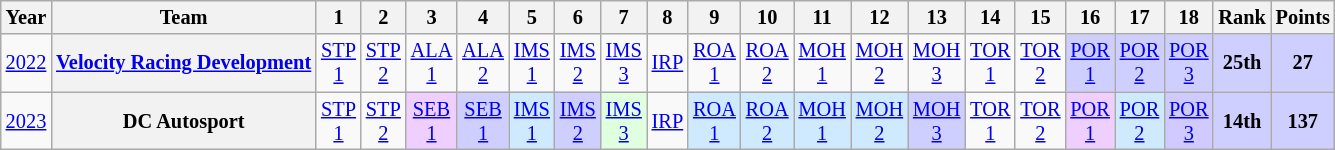<table class="wikitable" style="text-align:center; font-size:85%">
<tr>
<th>Year</th>
<th>Team</th>
<th>1</th>
<th>2</th>
<th>3</th>
<th>4</th>
<th>5</th>
<th>6</th>
<th>7</th>
<th>8</th>
<th>9</th>
<th>10</th>
<th>11</th>
<th>12</th>
<th>13</th>
<th>14</th>
<th>15</th>
<th>16</th>
<th>17</th>
<th>18</th>
<th>Rank</th>
<th>Points</th>
</tr>
<tr>
<td><a href='#'>2022</a></td>
<th nowrap><a href='#'>Velocity Racing Development</a></th>
<td><a href='#'>STP<br>1</a></td>
<td><a href='#'>STP<br>2</a></td>
<td><a href='#'>ALA<br>1</a></td>
<td><a href='#'>ALA<br>2</a></td>
<td><a href='#'>IMS<br>1</a></td>
<td><a href='#'>IMS<br>2</a></td>
<td><a href='#'>IMS<br>3</a></td>
<td><a href='#'>IRP</a></td>
<td><a href='#'>ROA<br>1</a></td>
<td><a href='#'>ROA<br>2</a></td>
<td><a href='#'>MOH<br>1</a></td>
<td><a href='#'>MOH<br>2</a></td>
<td><a href='#'>MOH<br>3</a></td>
<td><a href='#'>TOR<br>1</a></td>
<td><a href='#'>TOR<br>2</a></td>
<td style="background:#CFCFFF;"><a href='#'>POR<br>1</a><br></td>
<td style="background:#CFCFFF;"><a href='#'>POR<br>2</a><br></td>
<td style="background:#CFCFFF;"><a href='#'>POR<br>3</a><br></td>
<th style="background:#CFCFFF;">25th</th>
<th style="background:#CFCFFF;">27</th>
</tr>
<tr>
<td><a href='#'>2023</a></td>
<th nowrap>DC Autosport</th>
<td><a href='#'>STP<br>1</a></td>
<td><a href='#'>STP<br>2</a></td>
<td style="background:#EFCFFF;"><a href='#'>SEB<br>1</a><br></td>
<td style="background:#CFCFFF;"><a href='#'>SEB<br>1</a><br></td>
<td style="background:#CFEAFF;"><a href='#'>IMS<br>1</a><br></td>
<td style="background:#CFCFFF;"><a href='#'>IMS<br>2</a><br></td>
<td style="background:#DFFFDF;"><a href='#'>IMS<br>3</a><br></td>
<td><a href='#'>IRP</a></td>
<td style="background:#CFEAFF;"><a href='#'>ROA<br>1</a><br></td>
<td style="background:#CFEAFF;"><a href='#'>ROA<br>2</a><br></td>
<td style="background:#CFEAFF;"><a href='#'>MOH<br>1</a><br></td>
<td style="background:#CFEAFF;"><a href='#'>MOH<br>2</a><br></td>
<td style="background:#CFCFFF;"><a href='#'>MOH<br>3</a><br></td>
<td><a href='#'>TOR<br>1</a></td>
<td><a href='#'>TOR<br>2</a></td>
<td style="background:#EFCFFF;"><a href='#'>POR<br>1</a><br></td>
<td style="background:#CFEAFF;"><a href='#'>POR<br>2</a><br></td>
<td style="background:#CFCAFF;"><a href='#'>POR<br>3</a><br></td>
<th style="background:#CFCFFF;">14th</th>
<th style="background:#CFCFFF;">137</th>
</tr>
</table>
